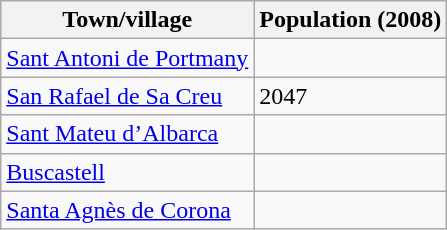<table class="wikitable">
<tr>
<th>Town/village</th>
<th>Population (2008)</th>
</tr>
<tr>
<td><a href='#'>Sant Antoni de Portmany</a></td>
<td></td>
</tr>
<tr>
<td><a href='#'>San Rafael de Sa Creu</a></td>
<td>2047</td>
</tr>
<tr>
<td><a href='#'>Sant Mateu d’Albarca</a></td>
<td></td>
</tr>
<tr>
<td><a href='#'>Buscastell</a></td>
<td></td>
</tr>
<tr>
<td><a href='#'>Santa Agnès de Corona</a></td>
<td></td>
</tr>
</table>
